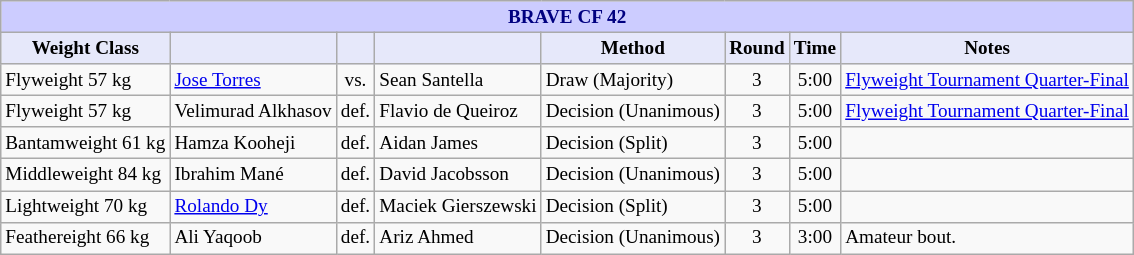<table class="wikitable" style="font-size: 80%;">
<tr>
<th colspan="8" style="background-color: #ccf; color: #000080; text-align: center;"><strong>BRAVE CF 42</strong></th>
</tr>
<tr>
<th colspan="1" style="background-color: #E6E8FA; color: #000000; text-align: center;">Weight Class</th>
<th colspan="1" style="background-color: #E6E8FA; color: #000000; text-align: center;"></th>
<th colspan="1" style="background-color: #E6E8FA; color: #000000; text-align: center;"></th>
<th colspan="1" style="background-color: #E6E8FA; color: #000000; text-align: center;"></th>
<th colspan="1" style="background-color: #E6E8FA; color: #000000; text-align: center;">Method</th>
<th colspan="1" style="background-color: #E6E8FA; color: #000000; text-align: center;">Round</th>
<th colspan="1" style="background-color: #E6E8FA; color: #000000; text-align: center;">Time</th>
<th colspan="1" style="background-color: #E6E8FA; color: #000000; text-align: center;">Notes</th>
</tr>
<tr>
<td>Flyweight 57 kg</td>
<td> <a href='#'>Jose Torres</a></td>
<td align=center>vs.</td>
<td> Sean Santella</td>
<td>Draw (Majority)</td>
<td align=center>3</td>
<td align=center>5:00</td>
<td><a href='#'>Flyweight Tournament Quarter-Final</a></td>
</tr>
<tr>
<td>Flyweight 57 kg</td>
<td> Velimurad Alkhasov</td>
<td align=center>def.</td>
<td> Flavio de Queiroz</td>
<td>Decision (Unanimous)</td>
<td align=center>3</td>
<td align=center>5:00</td>
<td><a href='#'>Flyweight Tournament Quarter-Final</a></td>
</tr>
<tr>
<td>Bantamweight 61 kg</td>
<td> Hamza Kooheji</td>
<td align=center>def.</td>
<td> Aidan James</td>
<td>Decision (Split)</td>
<td align=center>3</td>
<td align=center>5:00</td>
<td></td>
</tr>
<tr>
<td>Middleweight 84 kg</td>
<td> Ibrahim Mané</td>
<td align=center>def.</td>
<td> David Jacobsson</td>
<td>Decision (Unanimous)</td>
<td align=center>3</td>
<td align=center>5:00</td>
<td></td>
</tr>
<tr>
<td>Lightweight 70 kg</td>
<td> <a href='#'>Rolando Dy</a></td>
<td align=center>def.</td>
<td> Maciek Gierszewski</td>
<td>Decision (Split)</td>
<td align=center>3</td>
<td align=center>5:00</td>
<td></td>
</tr>
<tr>
<td>Feathereight 66 kg</td>
<td> Ali Yaqoob</td>
<td align=center>def.</td>
<td> Ariz Ahmed</td>
<td>Decision (Unanimous)</td>
<td align=center>3</td>
<td align=center>3:00</td>
<td>Amateur bout.</td>
</tr>
</table>
